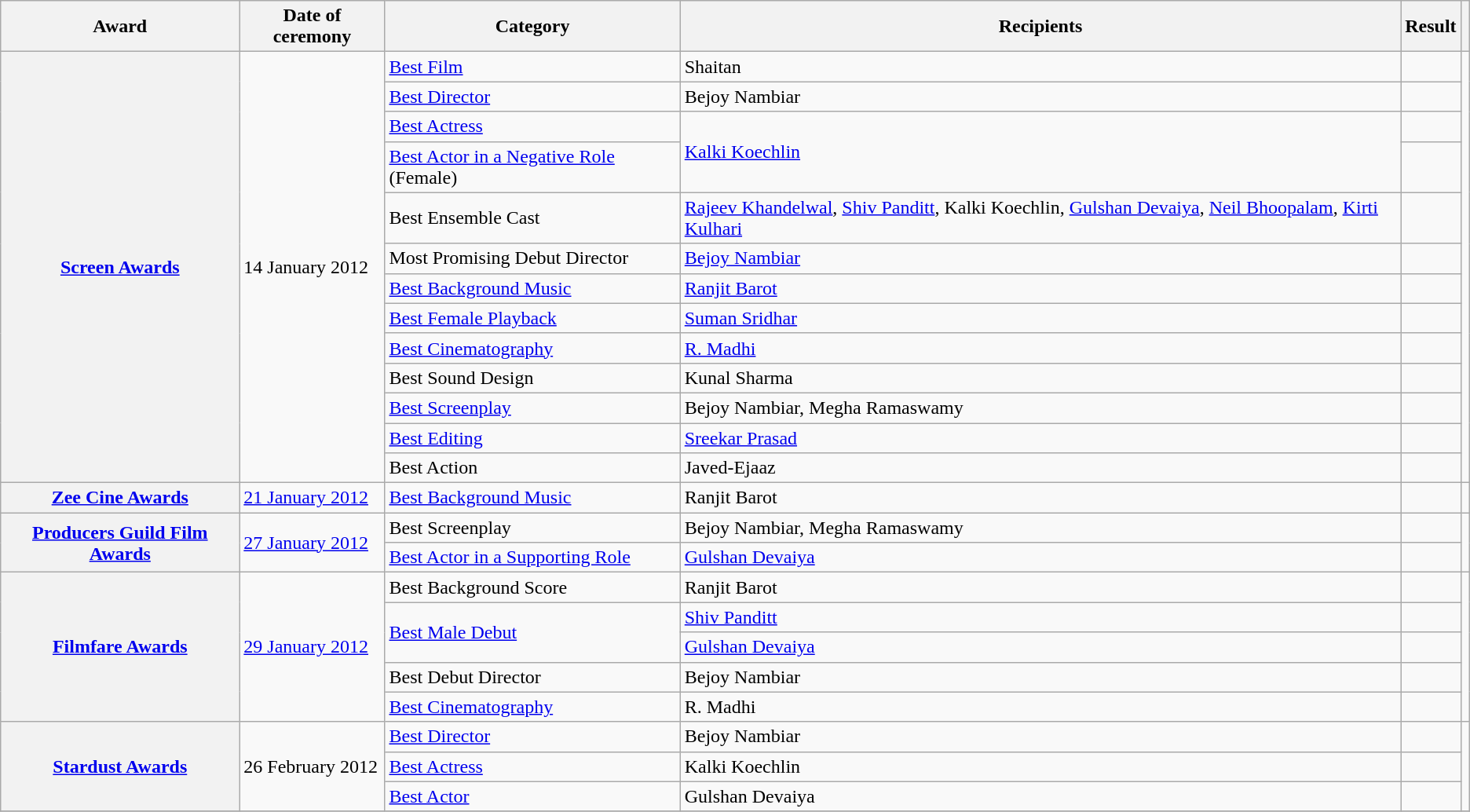<table class="wikitable plainrowheaders sortable">
<tr>
<th scope="col">Award</th>
<th scope="col">Date of ceremony</th>
<th scope="col">Category</th>
<th scope="col">Recipients</th>
<th scope="col">Result</th>
<th scope="col" class="unsortable"></th>
</tr>
<tr>
<th rowspan="13" scope="row"><a href='#'>Screen Awards</a></th>
<td rowspan="13">14 January 2012</td>
<td><a href='#'>Best Film</a></td>
<td>Shaitan</td>
<td></td>
<td rowspan="13" style="text-align: center;"></td>
</tr>
<tr>
<td><a href='#'>Best Director</a></td>
<td>Bejoy Nambiar</td>
<td></td>
</tr>
<tr>
<td><a href='#'>Best Actress</a></td>
<td rowspan="2"><a href='#'>Kalki Koechlin</a></td>
<td></td>
</tr>
<tr>
<td><a href='#'>Best Actor in a Negative Role</a> (Female)</td>
<td></td>
</tr>
<tr>
<td>Best Ensemble Cast</td>
<td><a href='#'>Rajeev Khandelwal</a>, <a href='#'>Shiv Panditt</a>, Kalki Koechlin, <a href='#'>Gulshan Devaiya</a>, <a href='#'>Neil Bhoopalam</a>, <a href='#'>Kirti Kulhari</a></td>
<td></td>
</tr>
<tr>
<td>Most Promising Debut Director</td>
<td><a href='#'>Bejoy Nambiar</a></td>
<td></td>
</tr>
<tr>
<td><a href='#'>Best Background Music</a></td>
<td><a href='#'>Ranjit Barot</a></td>
<td></td>
</tr>
<tr>
<td><a href='#'>Best Female Playback</a></td>
<td><a href='#'>Suman Sridhar</a></td>
<td></td>
</tr>
<tr>
<td><a href='#'>Best Cinematography</a></td>
<td><a href='#'>R. Madhi</a></td>
<td></td>
</tr>
<tr>
<td>Best Sound Design</td>
<td>Kunal Sharma</td>
<td></td>
</tr>
<tr>
<td><a href='#'>Best Screenplay</a></td>
<td>Bejoy Nambiar, Megha Ramaswamy</td>
<td></td>
</tr>
<tr>
<td><a href='#'>Best Editing</a></td>
<td><a href='#'>Sreekar Prasad</a></td>
<td></td>
</tr>
<tr>
<td>Best Action</td>
<td>Javed-Ejaaz</td>
<td></td>
</tr>
<tr>
<th scope="row"><a href='#'>Zee Cine Awards</a></th>
<td><a href='#'>21 January 2012</a></td>
<td><a href='#'>Best Background Music</a></td>
<td>Ranjit Barot</td>
<td></td>
<td style="text-align: center;"></td>
</tr>
<tr>
<th scope="row" rowspan="2"><a href='#'>Producers Guild Film Awards</a></th>
<td rowspan="2"><a href='#'>27 January 2012</a></td>
<td>Best Screenplay</td>
<td>Bejoy Nambiar, Megha Ramaswamy</td>
<td></td>
<td rowspan="2" style="text-align: center;"></td>
</tr>
<tr>
<td><a href='#'>Best Actor in a Supporting Role</a></td>
<td><a href='#'>Gulshan Devaiya</a></td>
<td></td>
</tr>
<tr>
<th rowspan="5" scope="row"><a href='#'>Filmfare Awards</a></th>
<td rowspan="5"><a href='#'>29 January 2012</a></td>
<td>Best Background Score</td>
<td>Ranjit Barot</td>
<td></td>
<td rowspan="5" style="text-align: center;"></td>
</tr>
<tr>
<td rowspan="2"><a href='#'>Best Male Debut</a></td>
<td><a href='#'>Shiv Panditt</a></td>
<td></td>
</tr>
<tr>
<td><a href='#'>Gulshan Devaiya</a></td>
<td></td>
</tr>
<tr>
<td>Best Debut Director</td>
<td>Bejoy Nambiar</td>
<td></td>
</tr>
<tr>
<td><a href='#'>Best Cinematography</a></td>
<td>R. Madhi</td>
<td></td>
</tr>
<tr>
<th rowspan="3" scope="row"><a href='#'>Stardust Awards</a></th>
<td rowspan="3">26 February 2012</td>
<td><a href='#'>Best Director</a></td>
<td>Bejoy Nambiar</td>
<td></td>
<td rowspan="3" style="text-align: center;"></td>
</tr>
<tr>
<td><a href='#'>Best Actress</a></td>
<td>Kalki Koechlin</td>
<td></td>
</tr>
<tr>
<td><a href='#'>Best Actor</a></td>
<td>Gulshan Devaiya</td>
<td></td>
</tr>
<tr>
</tr>
</table>
